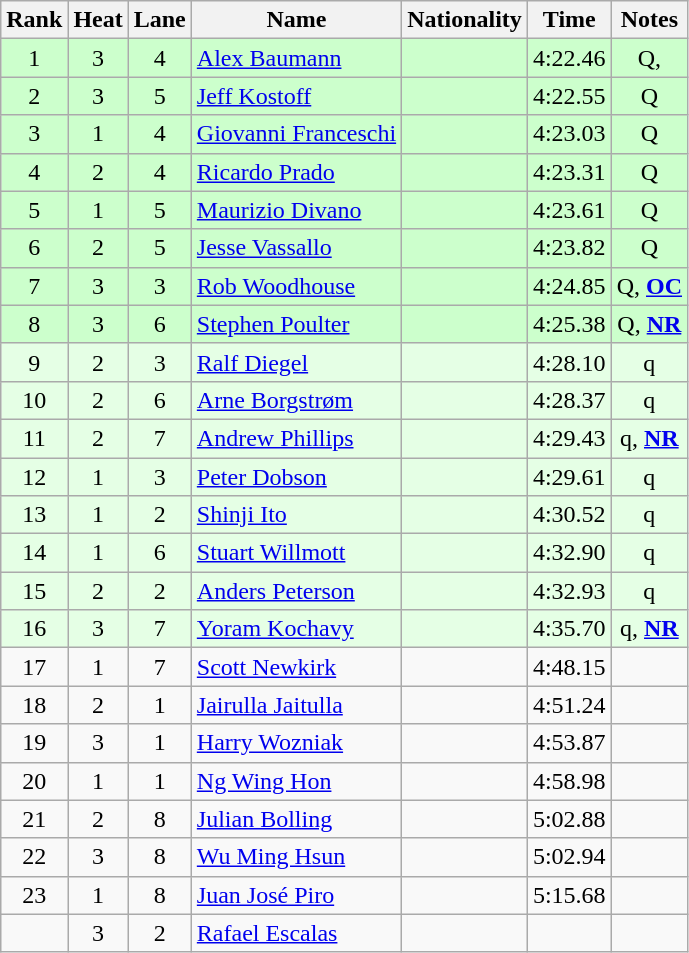<table class="wikitable sortable" style="text-align:center">
<tr>
<th>Rank</th>
<th>Heat</th>
<th>Lane</th>
<th>Name</th>
<th>Nationality</th>
<th>Time</th>
<th>Notes</th>
</tr>
<tr bgcolor=#cfc>
<td>1</td>
<td>3</td>
<td>4</td>
<td align=left><a href='#'>Alex Baumann</a></td>
<td align=left></td>
<td>4:22.46</td>
<td>Q, </td>
</tr>
<tr bgcolor=#cfc>
<td>2</td>
<td>3</td>
<td>5</td>
<td align=left><a href='#'>Jeff Kostoff</a></td>
<td align=left></td>
<td>4:22.55</td>
<td>Q</td>
</tr>
<tr bgcolor=#cfc>
<td>3</td>
<td>1</td>
<td>4</td>
<td align=left><a href='#'>Giovanni Franceschi</a></td>
<td align=left></td>
<td>4:23.03</td>
<td>Q</td>
</tr>
<tr bgcolor=#cfc>
<td>4</td>
<td>2</td>
<td>4</td>
<td align=left><a href='#'>Ricardo Prado</a></td>
<td align=left></td>
<td>4:23.31</td>
<td>Q</td>
</tr>
<tr bgcolor=#cfc>
<td>5</td>
<td>1</td>
<td>5</td>
<td align=left><a href='#'>Maurizio Divano</a></td>
<td align=left></td>
<td>4:23.61</td>
<td>Q</td>
</tr>
<tr bgcolor=#cfc>
<td>6</td>
<td>2</td>
<td>5</td>
<td align=left><a href='#'>Jesse Vassallo</a></td>
<td align=left></td>
<td>4:23.82</td>
<td>Q</td>
</tr>
<tr bgcolor=#cfc>
<td>7</td>
<td>3</td>
<td>3</td>
<td align=left><a href='#'>Rob Woodhouse</a></td>
<td align=left></td>
<td>4:24.85</td>
<td>Q, <strong><a href='#'>OC</a></strong></td>
</tr>
<tr bgcolor=#cfc>
<td>8</td>
<td>3</td>
<td>6</td>
<td align=left><a href='#'>Stephen Poulter</a></td>
<td align=left></td>
<td>4:25.38</td>
<td>Q, <strong><a href='#'>NR</a></strong></td>
</tr>
<tr bgcolor=e5ffe5>
<td>9</td>
<td>2</td>
<td>3</td>
<td align=left><a href='#'>Ralf Diegel</a></td>
<td align=left></td>
<td>4:28.10</td>
<td>q</td>
</tr>
<tr bgcolor=e5ffe5>
<td>10</td>
<td>2</td>
<td>6</td>
<td align=left><a href='#'>Arne Borgstrøm</a></td>
<td align=left></td>
<td>4:28.37</td>
<td>q</td>
</tr>
<tr bgcolor=e5ffe5>
<td>11</td>
<td>2</td>
<td>7</td>
<td align=left><a href='#'>Andrew Phillips</a></td>
<td align=left></td>
<td>4:29.43</td>
<td>q, <strong><a href='#'>NR</a></strong></td>
</tr>
<tr bgcolor=e5ffe5>
<td>12</td>
<td>1</td>
<td>3</td>
<td align=left><a href='#'>Peter Dobson</a></td>
<td align=left></td>
<td>4:29.61</td>
<td>q</td>
</tr>
<tr bgcolor=e5ffe5>
<td>13</td>
<td>1</td>
<td>2</td>
<td align=left><a href='#'>Shinji Ito</a></td>
<td align=left></td>
<td>4:30.52</td>
<td>q</td>
</tr>
<tr bgcolor=e5ffe5>
<td>14</td>
<td>1</td>
<td>6</td>
<td align=left><a href='#'>Stuart Willmott</a></td>
<td align=left></td>
<td>4:32.90</td>
<td>q</td>
</tr>
<tr bgcolor=e5ffe5>
<td>15</td>
<td>2</td>
<td>2</td>
<td align=left><a href='#'>Anders Peterson</a></td>
<td align=left></td>
<td>4:32.93</td>
<td>q</td>
</tr>
<tr bgcolor=e5ffe5>
<td>16</td>
<td>3</td>
<td>7</td>
<td align=left><a href='#'>Yoram Kochavy</a></td>
<td align=left></td>
<td>4:35.70</td>
<td>q, <strong><a href='#'>NR</a></strong></td>
</tr>
<tr>
<td>17</td>
<td>1</td>
<td>7</td>
<td align=left><a href='#'>Scott Newkirk</a></td>
<td align=left></td>
<td>4:48.15</td>
<td></td>
</tr>
<tr>
<td>18</td>
<td>2</td>
<td>1</td>
<td align=left><a href='#'>Jairulla Jaitulla</a></td>
<td align=left></td>
<td>4:51.24</td>
<td></td>
</tr>
<tr>
<td>19</td>
<td>3</td>
<td>1</td>
<td align=left><a href='#'>Harry Wozniak</a></td>
<td align=left></td>
<td>4:53.87</td>
<td></td>
</tr>
<tr>
<td>20</td>
<td>1</td>
<td>1</td>
<td align=left><a href='#'>Ng Wing Hon</a></td>
<td align=left></td>
<td>4:58.98</td>
<td></td>
</tr>
<tr>
<td>21</td>
<td>2</td>
<td>8</td>
<td align=left><a href='#'>Julian Bolling</a></td>
<td align=left></td>
<td>5:02.88</td>
<td></td>
</tr>
<tr>
<td>22</td>
<td>3</td>
<td>8</td>
<td align=left><a href='#'>Wu Ming Hsun</a></td>
<td align=left></td>
<td>5:02.94</td>
<td></td>
</tr>
<tr>
<td>23</td>
<td>1</td>
<td>8</td>
<td align=left><a href='#'>Juan José Piro</a></td>
<td align=left></td>
<td>5:15.68</td>
<td></td>
</tr>
<tr>
<td></td>
<td>3</td>
<td>2</td>
<td align=left><a href='#'>Rafael Escalas</a></td>
<td align=left></td>
<td></td>
<td></td>
</tr>
</table>
